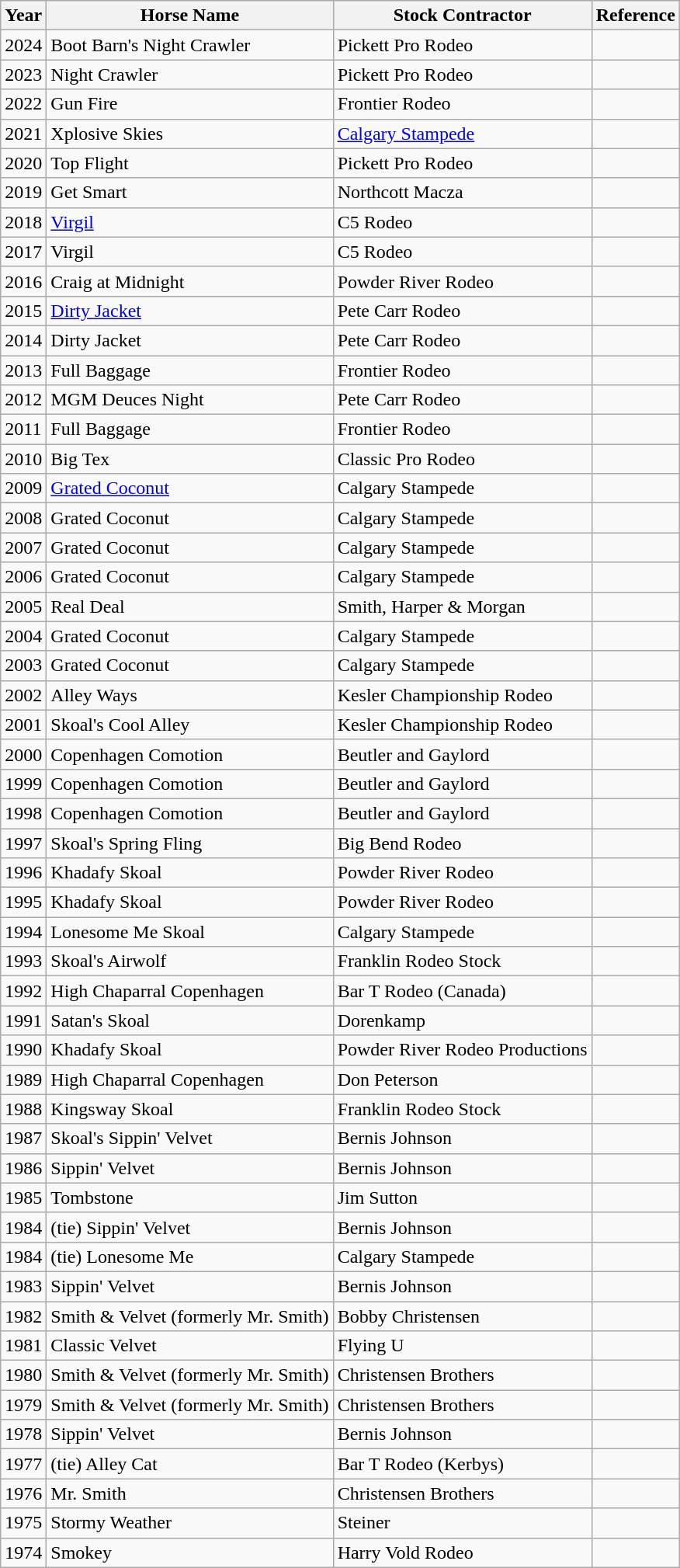<table class="wikitable">
<tr>
<th>Year</th>
<th>Horse Name</th>
<th>Stock Contractor</th>
<th>Reference</th>
</tr>
<tr>
<td>2024</td>
<td>Boot Barn's Night Crawler</td>
<td>Pickett Pro Rodeo</td>
<td></td>
</tr>
<tr>
<td>2023</td>
<td>Night Crawler</td>
<td>Pickett Pro Rodeo</td>
<td></td>
</tr>
<tr>
<td>2022</td>
<td>Gun Fire</td>
<td>Frontier Rodeo</td>
<td></td>
</tr>
<tr>
<td>2021</td>
<td>Xplosive Skies</td>
<td><a href='#'>Calgary Stampede</a></td>
<td></td>
</tr>
<tr>
<td>2020</td>
<td>Top Flight</td>
<td>Pickett Pro Rodeo</td>
<td></td>
</tr>
<tr>
<td>2019</td>
<td>Get Smart</td>
<td>Northcott Macza</td>
<td></td>
</tr>
<tr>
<td>2018</td>
<td><a href='#'>Virgil</a></td>
<td>C5 Rodeo</td>
<td></td>
</tr>
<tr>
<td>2017</td>
<td>Virgil</td>
<td>C5 Rodeo</td>
<td></td>
</tr>
<tr>
<td>2016</td>
<td>Craig at Midnight</td>
<td>Powder River Rodeo</td>
<td></td>
</tr>
<tr>
<td>2015</td>
<td><a href='#'>Dirty Jacket</a></td>
<td>Pete Carr Rodeo</td>
<td></td>
</tr>
<tr>
<td>2014</td>
<td>Dirty Jacket</td>
<td>Pete Carr Rodeo</td>
<td></td>
</tr>
<tr>
<td>2013</td>
<td>Full Baggage</td>
<td>Frontier Rodeo</td>
<td></td>
</tr>
<tr>
<td>2012</td>
<td>MGM Deuces Night</td>
<td>Pete Carr Rodeo</td>
<td></td>
</tr>
<tr>
<td>2011</td>
<td>Full Baggage</td>
<td>Frontier Rodeo</td>
<td></td>
</tr>
<tr>
<td>2010</td>
<td>Big Tex</td>
<td>Classic Pro Rodeo</td>
<td></td>
</tr>
<tr>
<td>2009</td>
<td><a href='#'>Grated Coconut</a></td>
<td>Calgary Stampede</td>
<td></td>
</tr>
<tr>
<td>2008</td>
<td>Grated Coconut</td>
<td>Calgary Stampede</td>
<td></td>
</tr>
<tr>
<td>2007</td>
<td>Grated Coconut</td>
<td>Calgary Stampede</td>
<td></td>
</tr>
<tr>
<td>2006</td>
<td>Grated Coconut</td>
<td>Calgary Stampede</td>
<td></td>
</tr>
<tr>
<td>2005</td>
<td>Real Deal</td>
<td>Smith, Harper & Morgan</td>
<td></td>
</tr>
<tr>
<td>2004</td>
<td>Grated Coconut</td>
<td>Calgary Stampede</td>
<td></td>
</tr>
<tr>
<td>2003</td>
<td>Grated Coconut</td>
<td>Calgary Stampede</td>
<td></td>
</tr>
<tr>
<td>2002</td>
<td>Alley Ways</td>
<td>Kesler Championship Rodeo</td>
<td></td>
</tr>
<tr>
<td>2001</td>
<td>Skoal's Cool Alley</td>
<td>Kesler Championship Rodeo</td>
<td></td>
</tr>
<tr>
<td>2000</td>
<td>Copenhagen Comotion</td>
<td>Beutler and Gaylord</td>
<td></td>
</tr>
<tr>
<td>1999</td>
<td>Copenhagen Comotion</td>
<td>Beutler and Gaylord</td>
<td></td>
</tr>
<tr>
<td>1998</td>
<td>Copenhagen Comotion</td>
<td>Beutler and Gaylord</td>
<td></td>
</tr>
<tr>
<td>1997</td>
<td>Skoal's Spring Fling</td>
<td>Big Bend Rodeo</td>
<td></td>
</tr>
<tr>
<td>1996</td>
<td>Khadafy Skoal</td>
<td>Powder River Rodeo</td>
<td></td>
</tr>
<tr>
<td>1995</td>
<td>Khadafy Skoal</td>
<td>Powder River Rodeo</td>
<td></td>
</tr>
<tr>
<td>1994</td>
<td>Lonesome Me Skoal</td>
<td>Calgary Stampede</td>
<td></td>
</tr>
<tr>
<td>1993</td>
<td>Skoal's Airwolf</td>
<td>Franklin Rodeo Stock</td>
<td></td>
</tr>
<tr>
<td>1992</td>
<td>High Chaparral Copenhagen</td>
<td>Bar T Rodeo (Canada)</td>
<td></td>
</tr>
<tr>
<td>1991</td>
<td>Satan's Skoal</td>
<td>Dorenkamp</td>
<td></td>
</tr>
<tr>
<td>1990</td>
<td>Khadafy Skoal</td>
<td>Powder River Rodeo Productions</td>
<td></td>
</tr>
<tr>
<td>1989</td>
<td>High Chaparral Copenhagen</td>
<td>Don Peterson</td>
<td></td>
</tr>
<tr>
<td>1988</td>
<td>Kingsway Skoal</td>
<td>Franklin Rodeo Stock</td>
<td></td>
</tr>
<tr>
<td>1987</td>
<td>Skoal's Sippin' Velvet</td>
<td>Bernis Johnson</td>
<td></td>
</tr>
<tr>
<td>1986</td>
<td>Sippin' Velvet</td>
<td>Bernis Johnson</td>
<td></td>
</tr>
<tr>
<td>1985</td>
<td>Tombstone</td>
<td>Jim Sutton</td>
<td></td>
</tr>
<tr>
<td>1984</td>
<td>(tie) Sippin' Velvet</td>
<td>Bernis Johnson</td>
<td></td>
</tr>
<tr>
<td>1984</td>
<td>(tie) Lonesome Me</td>
<td>Calgary Stampede</td>
<td></td>
</tr>
<tr>
<td>1983</td>
<td>Sippin' Velvet</td>
<td>Bernis Johnson</td>
<td></td>
</tr>
<tr>
<td>1982</td>
<td>Smith & Velvet (formerly Mr. Smith)</td>
<td>Bobby Christensen</td>
<td></td>
</tr>
<tr>
<td>1981</td>
<td>Classic Velvet</td>
<td>Flying U</td>
<td></td>
</tr>
<tr>
<td>1980</td>
<td>Smith & Velvet (formerly Mr. Smith)</td>
<td>Christensen Brothers</td>
<td></td>
</tr>
<tr>
<td>1979</td>
<td>Smith & Velvet (formerly Mr. Smith)</td>
<td>Christensen Brothers</td>
<td></td>
</tr>
<tr>
<td>1978</td>
<td>Sippin' Velvet</td>
<td>Bernis Johnson</td>
<td></td>
</tr>
<tr>
<td>1977</td>
<td>(tie) Alley Cat</td>
<td>Bar T Rodeo (Kerbys)</td>
<td></td>
</tr>
<tr>
<td>1976</td>
<td>Mr. Smith</td>
<td>Christensen Brothers</td>
<td></td>
</tr>
<tr>
<td>1975</td>
<td>Stormy Weather</td>
<td>Steiner</td>
<td></td>
</tr>
<tr>
<td>1974</td>
<td>Smokey</td>
<td>Harry Vold Rodeo</td>
<td></td>
</tr>
</table>
